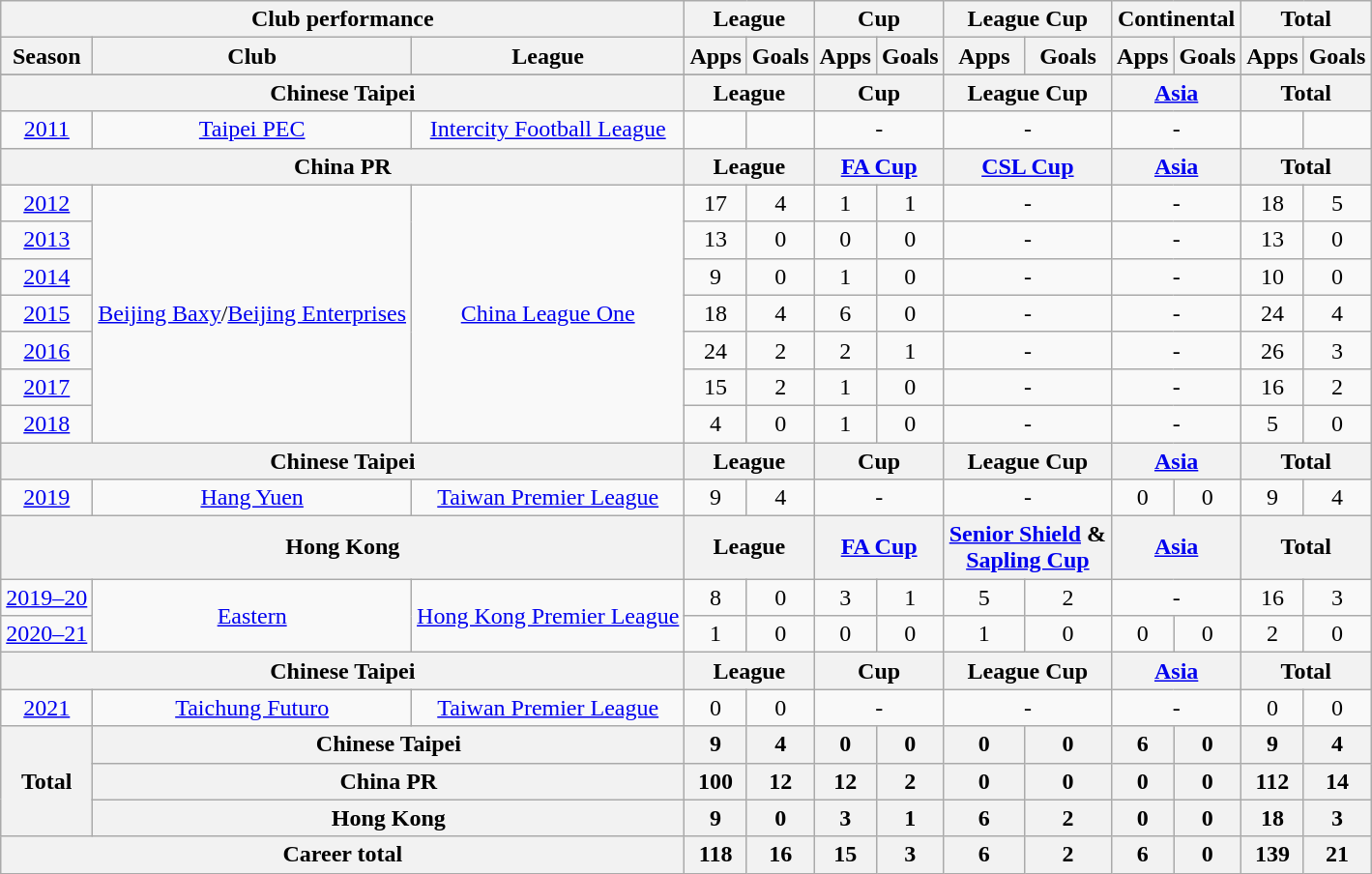<table class="wikitable" style="text-align:center">
<tr>
<th colspan=3>Club performance</th>
<th colspan=2>League</th>
<th colspan=2>Cup</th>
<th colspan=2>League Cup</th>
<th colspan=2>Continental</th>
<th colspan=2>Total</th>
</tr>
<tr>
<th>Season</th>
<th>Club</th>
<th>League</th>
<th>Apps</th>
<th>Goals</th>
<th>Apps</th>
<th>Goals</th>
<th>Apps</th>
<th>Goals</th>
<th>Apps</th>
<th>Goals</th>
<th>Apps</th>
<th>Goals</th>
</tr>
<tr>
</tr>
<tr>
<th colspan=3>Chinese Taipei</th>
<th colspan=2>League</th>
<th colspan=2>Cup</th>
<th colspan=2>League Cup</th>
<th colspan=2><a href='#'>Asia</a></th>
<th colspan=2>Total</th>
</tr>
<tr>
<td><a href='#'>2011</a></td>
<td><a href='#'>Taipei PEC</a></td>
<td><a href='#'>Intercity Football League</a></td>
<td></td>
<td></td>
<td colspan="2">-</td>
<td colspan="2">-</td>
<td colspan="2">-</td>
<td></td>
<td></td>
</tr>
<tr>
<th colspan=3>China PR</th>
<th colspan=2>League</th>
<th colspan=2><a href='#'>FA Cup</a></th>
<th colspan=2><a href='#'>CSL Cup</a></th>
<th colspan=2><a href='#'>Asia</a></th>
<th colspan=2>Total</th>
</tr>
<tr>
<td><a href='#'>2012</a></td>
<td rowspan="7"><a href='#'>Beijing Baxy</a>/<a href='#'>Beijing Enterprises</a></td>
<td rowspan="7"><a href='#'>China League One</a></td>
<td>17</td>
<td>4</td>
<td>1</td>
<td>1</td>
<td colspan="2">-</td>
<td colspan="2">-</td>
<td>18</td>
<td>5</td>
</tr>
<tr>
<td><a href='#'>2013</a></td>
<td>13</td>
<td>0</td>
<td>0</td>
<td>0</td>
<td colspan="2">-</td>
<td colspan="2">-</td>
<td>13</td>
<td>0</td>
</tr>
<tr>
<td><a href='#'>2014</a></td>
<td>9</td>
<td>0</td>
<td>1</td>
<td>0</td>
<td colspan="2">-</td>
<td colspan="2">-</td>
<td>10</td>
<td>0</td>
</tr>
<tr>
<td><a href='#'>2015</a></td>
<td>18</td>
<td>4</td>
<td>6</td>
<td>0</td>
<td colspan="2">-</td>
<td colspan="2">-</td>
<td>24</td>
<td>4</td>
</tr>
<tr>
<td><a href='#'>2016</a></td>
<td>24</td>
<td>2</td>
<td>2</td>
<td>1</td>
<td colspan="2">-</td>
<td colspan="2">-</td>
<td>26</td>
<td>3</td>
</tr>
<tr>
<td><a href='#'>2017</a></td>
<td>15</td>
<td>2</td>
<td>1</td>
<td>0</td>
<td colspan="2">-</td>
<td colspan="2">-</td>
<td>16</td>
<td>2</td>
</tr>
<tr>
<td><a href='#'>2018</a></td>
<td>4</td>
<td>0</td>
<td>1</td>
<td>0</td>
<td colspan="2">-</td>
<td colspan="2">-</td>
<td>5</td>
<td>0</td>
</tr>
<tr>
<th colspan=3>Chinese Taipei</th>
<th colspan=2>League</th>
<th colspan=2>Cup</th>
<th colspan=2>League Cup</th>
<th colspan=2><a href='#'>Asia</a></th>
<th colspan=2>Total</th>
</tr>
<tr>
<td><a href='#'>2019</a></td>
<td><a href='#'>Hang Yuen</a></td>
<td><a href='#'>Taiwan Premier League</a></td>
<td>9</td>
<td>4</td>
<td colspan="2">-</td>
<td colspan="2">-</td>
<td>0</td>
<td>0</td>
<td>9</td>
<td>4</td>
</tr>
<tr>
<th colspan=3>Hong Kong</th>
<th colspan=2>League</th>
<th colspan=2><a href='#'>FA Cup</a></th>
<th colspan=2><a href='#'>Senior Shield</a> &<br> <a href='#'>Sapling Cup</a></th>
<th colspan=2><a href='#'>Asia</a></th>
<th colspan=2>Total</th>
</tr>
<tr>
<td><a href='#'>2019–20</a></td>
<td rowspan="2"><a href='#'>Eastern</a></td>
<td rowspan="2"><a href='#'>Hong Kong Premier League</a></td>
<td>8</td>
<td>0</td>
<td>3</td>
<td>1</td>
<td>5</td>
<td>2</td>
<td colspan="2">-</td>
<td>16</td>
<td>3</td>
</tr>
<tr>
<td><a href='#'>2020–21</a></td>
<td>1</td>
<td>0</td>
<td>0</td>
<td>0</td>
<td>1</td>
<td>0</td>
<td>0</td>
<td>0</td>
<td>2</td>
<td>0</td>
</tr>
<tr>
<th colspan=3>Chinese Taipei</th>
<th colspan=2>League</th>
<th colspan=2>Cup</th>
<th colspan=2>League Cup</th>
<th colspan=2><a href='#'>Asia</a></th>
<th colspan=2>Total</th>
</tr>
<tr>
<td><a href='#'>2021</a></td>
<td><a href='#'>Taichung Futuro</a></td>
<td><a href='#'>Taiwan Premier League</a></td>
<td>0</td>
<td>0</td>
<td colspan="2">-</td>
<td colspan="2">-</td>
<td colspan="2">-</td>
<td>0</td>
<td>0</td>
</tr>
<tr>
<th rowspan=3>Total</th>
<th colspan=2>Chinese Taipei</th>
<th>9</th>
<th>4</th>
<th>0</th>
<th>0</th>
<th>0</th>
<th>0</th>
<th>6</th>
<th>0</th>
<th>9</th>
<th>4</th>
</tr>
<tr>
<th colspan=2>China PR</th>
<th>100</th>
<th>12</th>
<th>12</th>
<th>2</th>
<th>0</th>
<th>0</th>
<th>0</th>
<th>0</th>
<th>112</th>
<th>14</th>
</tr>
<tr>
<th colspan=2>Hong Kong</th>
<th>9</th>
<th>0</th>
<th>3</th>
<th>1</th>
<th>6</th>
<th>2</th>
<th>0</th>
<th>0</th>
<th>18</th>
<th>3</th>
</tr>
<tr>
<th colspan=3>Career total</th>
<th>118</th>
<th>16</th>
<th>15</th>
<th>3</th>
<th>6</th>
<th>2</th>
<th>6</th>
<th>0</th>
<th>139</th>
<th>21</th>
</tr>
</table>
